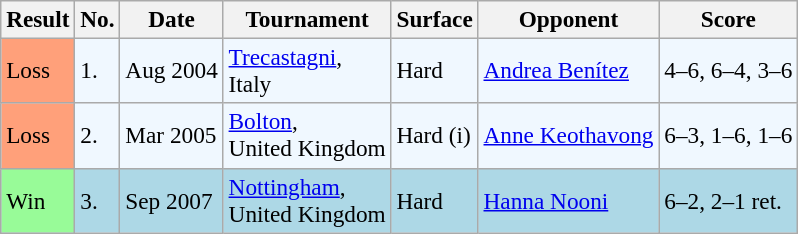<table class="sortable wikitable" style="font-size:97%;">
<tr>
<th>Result</th>
<th>No.</th>
<th>Date</th>
<th>Tournament</th>
<th>Surface</th>
<th>Opponent</th>
<th class="unsortable">Score</th>
</tr>
<tr style="background:#f0f8ff;">
<td style="background:#ffa07a;">Loss</td>
<td>1.</td>
<td>Aug 2004</td>
<td><a href='#'>Trecastagni</a>,<br>Italy</td>
<td>Hard</td>
<td> <a href='#'>Andrea Benítez</a></td>
<td>4–6, 6–4, 3–6</td>
</tr>
<tr style="background:#f0f8ff;">
<td style="background:#ffa07a;">Loss</td>
<td>2.</td>
<td>Mar 2005</td>
<td><a href='#'>Bolton</a>,<br>United Kingdom</td>
<td>Hard (i)</td>
<td> <a href='#'>Anne Keothavong</a></td>
<td>6–3, 1–6, 1–6</td>
</tr>
<tr style="background:lightblue;">
<td style="background:#98fb98;">Win</td>
<td>3.</td>
<td>Sep 2007</td>
<td><a href='#'>Nottingham</a>,<br>United Kingdom</td>
<td>Hard</td>
<td> <a href='#'>Hanna Nooni</a></td>
<td>6–2, 2–1 ret.</td>
</tr>
</table>
